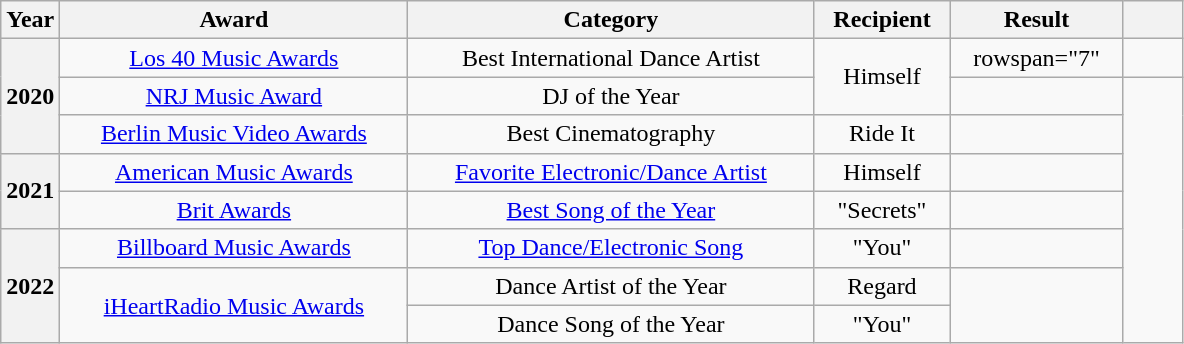<table class="wikitable plainrowheaders unsortable" style="text-align:center">
<tr>
<th style="width:5%;">Year</th>
<th>Award</th>
<th>Category</th>
<th>Recipient</th>
<th>Result</th>
<th style="width:5%;"></th>
</tr>
<tr>
<th rowspan="3" scope="row">2020</th>
<td><a href='#'>Los 40 Music Awards</a></td>
<td>Best International Dance Artist</td>
<td rowspan="2">Himself</td>
<td>rowspan="7" </td>
<td></td>
</tr>
<tr>
<td><a href='#'>NRJ Music Award</a></td>
<td>DJ of the Year</td>
<td></td>
</tr>
<tr>
<td><a href='#'>Berlin Music Video Awards</a></td>
<td>Best Cinematography</td>
<td>Ride It</td>
<td></td>
</tr>
<tr>
<th rowspan="2" scope="row">2021</th>
<td><a href='#'>American Music Awards</a></td>
<td><a href='#'>Favorite Electronic/Dance Artist</a></td>
<td>Himself</td>
<td></td>
</tr>
<tr>
<td><a href='#'>Brit Awards</a></td>
<td><a href='#'>Best Song of the Year</a></td>
<td>"Secrets"</td>
<td></td>
</tr>
<tr>
<th scope="row" rowspan="3">2022</th>
<td><a href='#'>Billboard Music Awards</a></td>
<td><a href='#'>Top Dance/Electronic Song</a></td>
<td>"You"</td>
<td></td>
</tr>
<tr>
<td rowspan="2"><a href='#'>iHeartRadio Music Awards</a></td>
<td>Dance Artist of the Year</td>
<td>Regard</td>
<td rowspan="2"></td>
</tr>
<tr>
<td>Dance Song of the Year</td>
<td>"You"</td>
</tr>
</table>
